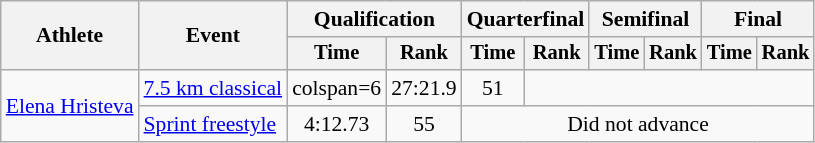<table class="wikitable" style="font-size:90%">
<tr>
<th rowspan="2">Athlete</th>
<th rowspan="2">Event</th>
<th colspan="2">Qualification</th>
<th colspan="2">Quarterfinal</th>
<th colspan="2">Semifinal</th>
<th colspan="2">Final</th>
</tr>
<tr style="font-size:95%">
<th>Time</th>
<th>Rank</th>
<th>Time</th>
<th>Rank</th>
<th>Time</th>
<th>Rank</th>
<th>Time</th>
<th>Rank</th>
</tr>
<tr align=center>
<td align=left rowspan=2><a href='#'>Elena Hristeva</a></td>
<td align=left><a href='#'>7.5 km classical</a></td>
<td>colspan=6</td>
<td>27:21.9</td>
<td>51</td>
</tr>
<tr align=center>
<td align=left><a href='#'>Sprint freestyle</a></td>
<td>4:12.73</td>
<td>55</td>
<td colspan=6>Did not advance</td>
</tr>
</table>
